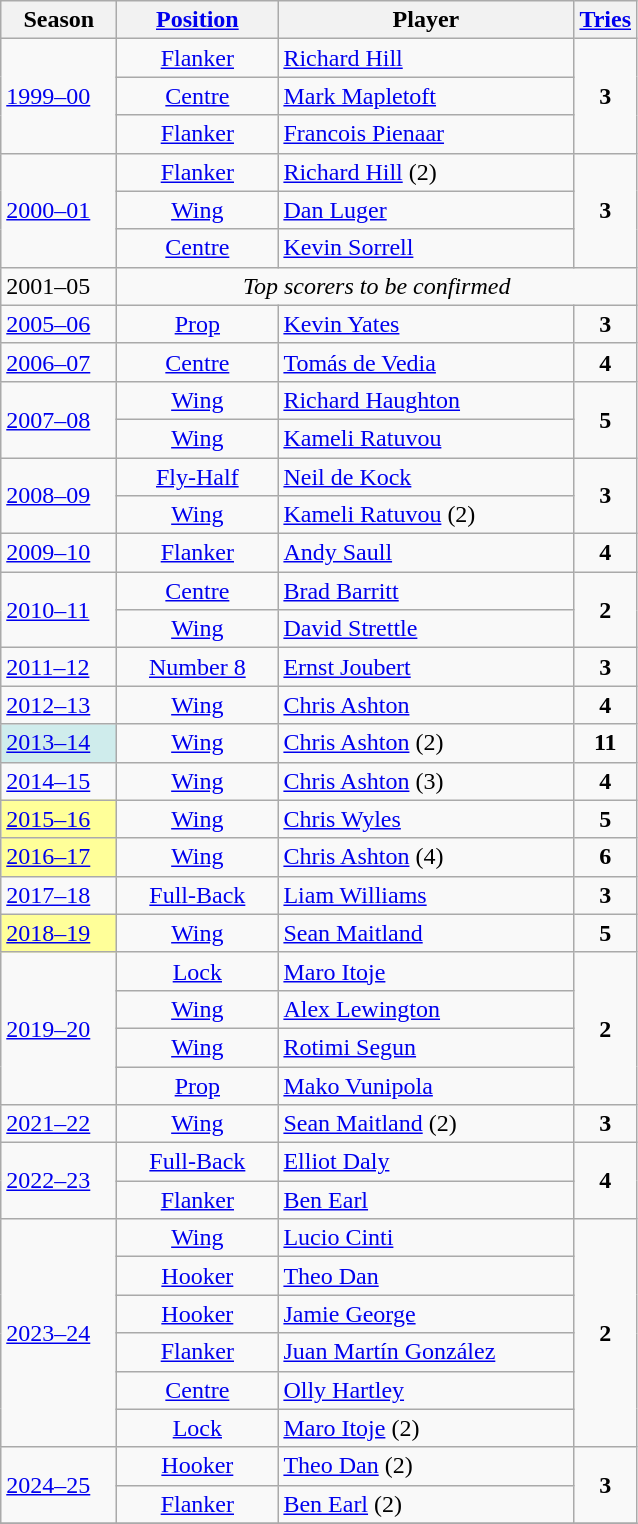<table class="wikitable sticky-header">
<tr>
<th width=70>Season</th>
<th width=100><a href='#'>Position</a></th>
<th width=190>Player</th>
<th><a href='#'>Tries</a></th>
</tr>
<tr>
<td rowspan=3><a href='#'>1999–00</a></td>
<td align=center><a href='#'>Flanker</a></td>
<td> <a href='#'>Richard Hill</a></td>
<td align=center rowspan=3><strong>3</strong></td>
</tr>
<tr>
<td align=center><a href='#'>Centre</a></td>
<td> <a href='#'>Mark Mapletoft</a></td>
</tr>
<tr>
<td align=center><a href='#'>Flanker</a></td>
<td> <a href='#'>Francois Pienaar</a></td>
</tr>
<tr>
<td rowspan=3><a href='#'>2000–01</a></td>
<td align=center><a href='#'>Flanker</a></td>
<td> <a href='#'>Richard Hill</a> (2)</td>
<td align=center rowspan=3><strong>3</strong></td>
</tr>
<tr>
<td align=center><a href='#'>Wing</a></td>
<td> <a href='#'>Dan Luger</a></td>
</tr>
<tr>
<td align=center><a href='#'>Centre</a></td>
<td> <a href='#'>Kevin Sorrell</a></td>
</tr>
<tr>
<td>2001–05</td>
<td align=center colspan=3><em>Top scorers to be confirmed</em></td>
</tr>
<tr>
<td><a href='#'>2005–06</a></td>
<td align=center><a href='#'>Prop</a></td>
<td> <a href='#'>Kevin Yates</a></td>
<td align=center><strong>3</strong></td>
</tr>
<tr>
<td><a href='#'>2006–07</a></td>
<td align=center><a href='#'>Centre</a></td>
<td> <a href='#'>Tomás de Vedia</a></td>
<td align=center><strong>4</strong></td>
</tr>
<tr>
<td rowspan=2><a href='#'>2007–08</a></td>
<td align=center><a href='#'>Wing</a></td>
<td> <a href='#'>Richard Haughton</a></td>
<td align=center rowspan=2><strong>5</strong></td>
</tr>
<tr>
<td align=center><a href='#'>Wing</a></td>
<td> <a href='#'>Kameli Ratuvou</a></td>
</tr>
<tr>
<td rowspan=2><a href='#'>2008–09</a></td>
<td align=center><a href='#'>Fly-Half</a></td>
<td> <a href='#'>Neil de Kock</a></td>
<td align=center rowspan=2><strong>3</strong></td>
</tr>
<tr>
<td align=center><a href='#'>Wing</a></td>
<td> <a href='#'>Kameli Ratuvou</a> (2)</td>
</tr>
<tr>
<td><a href='#'>2009–10</a></td>
<td align=center><a href='#'>Flanker</a></td>
<td> <a href='#'>Andy Saull</a></td>
<td align=center><strong>4</strong></td>
</tr>
<tr>
<td rowspan=2><a href='#'>2010–11</a></td>
<td align=center><a href='#'>Centre</a></td>
<td> <a href='#'>Brad Barritt</a></td>
<td align=center rowspan=2><strong>2</strong></td>
</tr>
<tr>
<td align=center><a href='#'>Wing</a></td>
<td> <a href='#'>David Strettle</a></td>
</tr>
<tr>
<td><a href='#'>2011–12</a></td>
<td align=center><a href='#'>Number 8</a></td>
<td> <a href='#'>Ernst Joubert</a></td>
<td align=center><strong>3</strong></td>
</tr>
<tr>
<td><a href='#'>2012–13</a></td>
<td align=center><a href='#'>Wing</a></td>
<td> <a href='#'>Chris Ashton</a></td>
<td align=center><strong>4</strong></td>
</tr>
<tr>
<td style="background:#CFECEC"><a href='#'>2013–14</a><small></small></td>
<td align=center><a href='#'>Wing</a></td>
<td> <a href='#'>Chris Ashton</a> (2)</td>
<td align=center><strong>11</strong></td>
</tr>
<tr>
<td><a href='#'>2014–15</a></td>
<td align=center><a href='#'>Wing</a></td>
<td> <a href='#'>Chris Ashton</a> (3)</td>
<td align=center><strong>4</strong></td>
</tr>
<tr>
<td style="background:#FFFF99"><a href='#'>2015–16</a></td>
<td align=center><a href='#'>Wing</a></td>
<td> <a href='#'>Chris Wyles</a></td>
<td align=center><strong>5</strong></td>
</tr>
<tr>
<td style="background:#FFFF99"><a href='#'>2016–17</a></td>
<td align=center><a href='#'>Wing</a></td>
<td> <a href='#'>Chris Ashton</a> (4)</td>
<td align=center><strong>6</strong></td>
</tr>
<tr>
<td><a href='#'>2017–18</a></td>
<td align=center><a href='#'>Full-Back</a></td>
<td> <a href='#'>Liam Williams</a></td>
<td align=center><strong>3</strong></td>
</tr>
<tr>
<td style="background:#FFFF99"><a href='#'>2018–19</a></td>
<td align=center><a href='#'>Wing</a></td>
<td> <a href='#'>Sean Maitland</a></td>
<td align=center><strong>5</strong></td>
</tr>
<tr>
<td rowspan=4><a href='#'>2019–20</a></td>
<td align=center><a href='#'>Lock</a></td>
<td> <a href='#'>Maro Itoje</a></td>
<td align=center rowspan=4><strong>2</strong></td>
</tr>
<tr>
<td align=center><a href='#'>Wing</a></td>
<td> <a href='#'>Alex Lewington</a></td>
</tr>
<tr>
<td align=center><a href='#'>Wing</a></td>
<td> <a href='#'>Rotimi Segun</a></td>
</tr>
<tr>
<td align=center><a href='#'>Prop</a></td>
<td> <a href='#'>Mako Vunipola</a></td>
</tr>
<tr>
<td><a href='#'>2021–22</a></td>
<td align=center><a href='#'>Wing</a></td>
<td> <a href='#'>Sean Maitland</a> (2)</td>
<td align=center><strong>3</strong></td>
</tr>
<tr>
<td rowspan=2><a href='#'>2022–23</a></td>
<td align=center><a href='#'>Full-Back</a></td>
<td> <a href='#'>Elliot Daly</a></td>
<td align=center rowspan=2><strong>4</strong></td>
</tr>
<tr>
<td align=center><a href='#'>Flanker</a></td>
<td> <a href='#'>Ben Earl</a></td>
</tr>
<tr>
<td rowspan=6><a href='#'>2023–24</a></td>
<td align=center><a href='#'>Wing</a></td>
<td> <a href='#'>Lucio Cinti</a></td>
<td align=center rowspan=6><strong>2</strong></td>
</tr>
<tr>
<td align=center><a href='#'>Hooker</a></td>
<td> <a href='#'>Theo Dan</a></td>
</tr>
<tr>
<td align=center><a href='#'>Hooker</a></td>
<td> <a href='#'>Jamie George</a></td>
</tr>
<tr>
<td align=center><a href='#'>Flanker</a></td>
<td> <a href='#'>Juan Martín González</a></td>
</tr>
<tr>
<td align=center><a href='#'>Centre</a></td>
<td> <a href='#'>Olly Hartley</a></td>
</tr>
<tr>
<td align=center><a href='#'>Lock</a></td>
<td> <a href='#'>Maro Itoje</a> (2)</td>
</tr>
<tr>
<td rowspan=2><a href='#'>2024–25</a></td>
<td align=center><a href='#'>Hooker</a></td>
<td> <a href='#'>Theo Dan</a> (2)</td>
<td align=center rowspan=2><strong>3</strong></td>
</tr>
<tr>
<td align=center><a href='#'>Flanker</a></td>
<td> <a href='#'>Ben Earl</a> (2)</td>
</tr>
<tr>
</tr>
</table>
